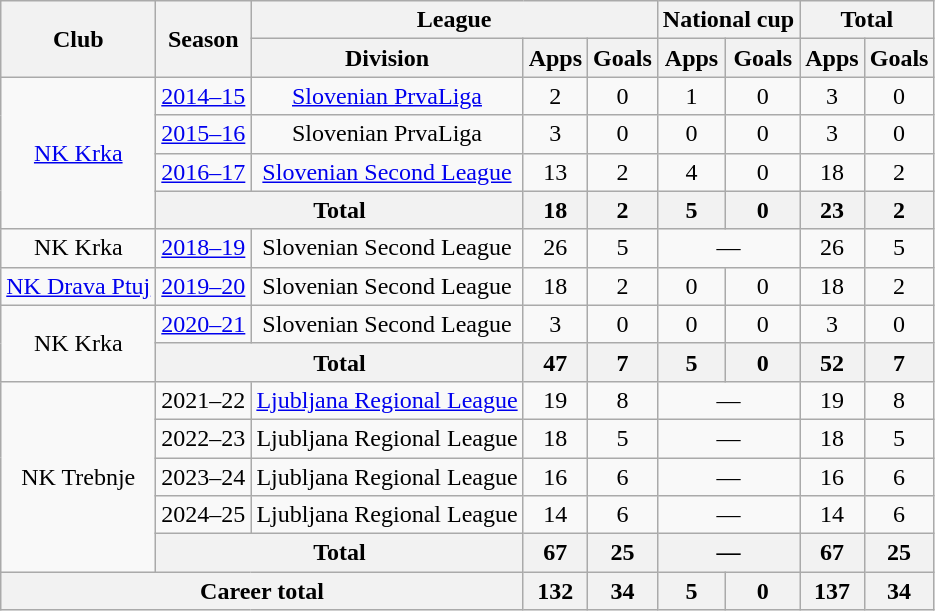<table class="wikitable" style="text-align: center;">
<tr>
<th rowspan="2">Club</th>
<th rowspan="2">Season</th>
<th colspan="3">League</th>
<th colspan="2">National cup</th>
<th colspan="2">Total</th>
</tr>
<tr>
<th>Division</th>
<th>Apps</th>
<th>Goals</th>
<th>Apps</th>
<th>Goals</th>
<th>Apps</th>
<th>Goals</th>
</tr>
<tr>
<td rowspan="4"><a href='#'>NK Krka</a></td>
<td><a href='#'>2014–15</a></td>
<td><a href='#'>Slovenian PrvaLiga</a></td>
<td>2</td>
<td>0</td>
<td>1</td>
<td>0</td>
<td>3</td>
<td>0</td>
</tr>
<tr>
<td><a href='#'>2015–16</a></td>
<td>Slovenian PrvaLiga</td>
<td>3</td>
<td>0</td>
<td>0</td>
<td>0</td>
<td>3</td>
<td>0</td>
</tr>
<tr>
<td><a href='#'>2016–17</a></td>
<td><a href='#'>Slovenian Second League</a></td>
<td>13</td>
<td>2</td>
<td>4</td>
<td>0</td>
<td>18</td>
<td>2</td>
</tr>
<tr>
<th colspan="2">Total</th>
<th>18</th>
<th>2</th>
<th>5</th>
<th>0</th>
<th>23</th>
<th>2</th>
</tr>
<tr>
<td>NK Krka</td>
<td><a href='#'>2018–19</a></td>
<td>Slovenian Second League</td>
<td>26</td>
<td>5</td>
<td colspan="2">—</td>
<td>26</td>
<td>5</td>
</tr>
<tr>
<td><a href='#'>NK Drava Ptuj</a></td>
<td><a href='#'>2019–20</a></td>
<td>Slovenian Second League</td>
<td>18</td>
<td>2</td>
<td>0</td>
<td>0</td>
<td>18</td>
<td>2</td>
</tr>
<tr>
<td rowspan="2">NK Krka</td>
<td><a href='#'>2020–21</a></td>
<td>Slovenian Second League</td>
<td>3</td>
<td>0</td>
<td>0</td>
<td>0</td>
<td>3</td>
<td>0</td>
</tr>
<tr>
<th colspan="2">Total</th>
<th>47</th>
<th>7</th>
<th>5</th>
<th>0</th>
<th>52</th>
<th>7</th>
</tr>
<tr>
<td rowspan="5">NK Trebnje</td>
<td>2021–22</td>
<td><a href='#'>Ljubljana Regional League</a></td>
<td>19</td>
<td>8</td>
<td colspan="2">—</td>
<td>19</td>
<td>8</td>
</tr>
<tr>
<td>2022–23</td>
<td>Ljubljana Regional League</td>
<td>18</td>
<td>5</td>
<td colspan="2">—</td>
<td>18</td>
<td>5</td>
</tr>
<tr>
<td>2023–24</td>
<td>Ljubljana Regional League</td>
<td>16</td>
<td>6</td>
<td colspan="2">—</td>
<td>16</td>
<td>6</td>
</tr>
<tr>
<td>2024–25</td>
<td>Ljubljana Regional League</td>
<td>14</td>
<td>6</td>
<td colspan="2">—</td>
<td>14</td>
<td>6</td>
</tr>
<tr>
<th colspan="2">Total</th>
<th>67</th>
<th>25</th>
<th colspan="2">—</th>
<th>67</th>
<th>25</th>
</tr>
<tr>
<th colspan="3">Career total</th>
<th>132</th>
<th>34</th>
<th>5</th>
<th>0</th>
<th>137</th>
<th>34</th>
</tr>
</table>
